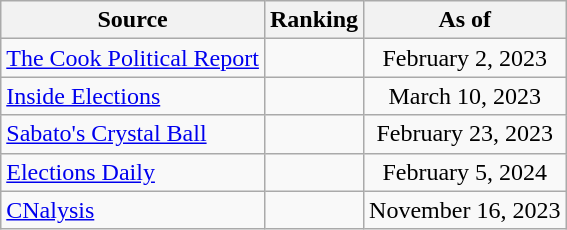<table class="wikitable" style="text-align:center">
<tr>
<th>Source</th>
<th>Ranking</th>
<th>As of</th>
</tr>
<tr>
<td style="text-align:left"><a href='#'>The Cook Political Report</a></td>
<td></td>
<td>February 2, 2023</td>
</tr>
<tr>
<td style="text-align:left"><a href='#'>Inside Elections</a></td>
<td></td>
<td>March 10, 2023</td>
</tr>
<tr>
<td style="text-align:left"><a href='#'>Sabato's Crystal Ball</a></td>
<td></td>
<td>February 23, 2023</td>
</tr>
<tr>
<td style="text-align:left"><a href='#'>Elections Daily</a></td>
<td></td>
<td>February 5, 2024</td>
</tr>
<tr>
<td style="text-align:left"><a href='#'>CNalysis</a></td>
<td></td>
<td>November 16, 2023</td>
</tr>
</table>
